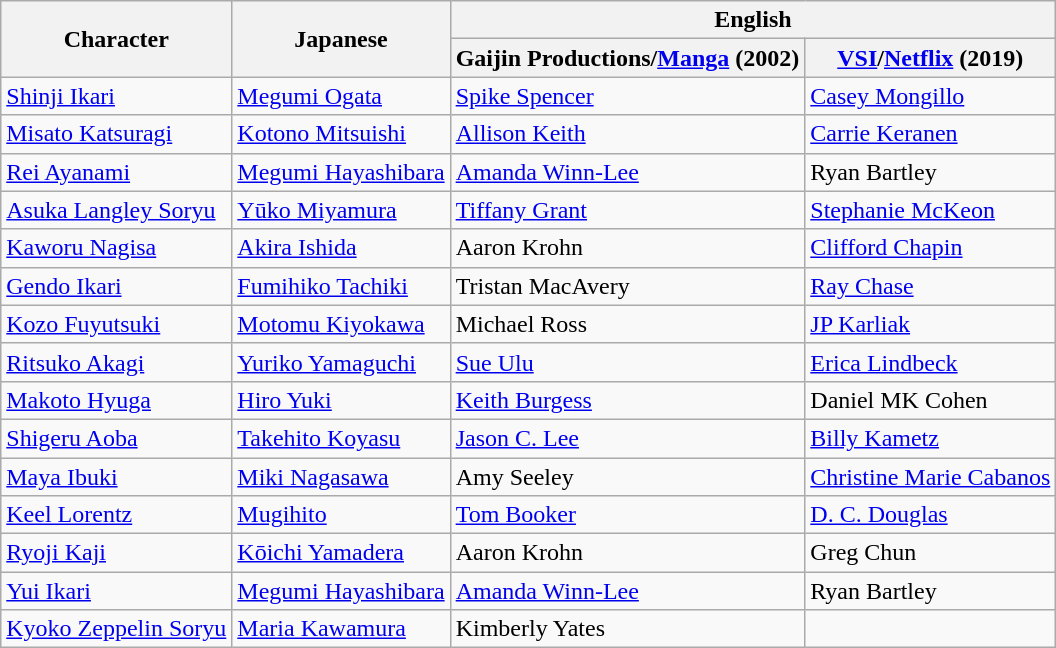<table class="wikitable">
<tr>
<th rowspan="2">Character</th>
<th rowspan="2">Japanese</th>
<th colspan="2">English</th>
</tr>
<tr>
<th>Gaijin Productions/<a href='#'>Manga</a> (2002)</th>
<th><a href='#'>VSI</a>/<a href='#'>Netflix</a> (2019)</th>
</tr>
<tr>
<td><a href='#'>Shinji Ikari</a></td>
<td><a href='#'>Megumi Ogata</a></td>
<td><a href='#'>Spike Spencer</a></td>
<td><a href='#'>Casey Mongillo</a></td>
</tr>
<tr>
<td><a href='#'>Misato Katsuragi</a></td>
<td><a href='#'>Kotono Mitsuishi</a></td>
<td><a href='#'>Allison Keith</a></td>
<td><a href='#'>Carrie Keranen</a></td>
</tr>
<tr>
<td><a href='#'>Rei Ayanami</a></td>
<td><a href='#'>Megumi Hayashibara</a></td>
<td><a href='#'>Amanda Winn-Lee</a></td>
<td>Ryan Bartley</td>
</tr>
<tr>
<td><a href='#'>Asuka Langley Soryu</a></td>
<td><a href='#'>Yūko Miyamura</a></td>
<td><a href='#'>Tiffany Grant</a></td>
<td><a href='#'>Stephanie McKeon</a></td>
</tr>
<tr>
<td><a href='#'>Kaworu Nagisa</a></td>
<td><a href='#'>Akira Ishida</a></td>
<td>Aaron Krohn</td>
<td><a href='#'>Clifford Chapin</a></td>
</tr>
<tr>
<td><a href='#'>Gendo Ikari</a></td>
<td><a href='#'>Fumihiko Tachiki</a></td>
<td>Tristan MacAvery</td>
<td><a href='#'>Ray Chase</a></td>
</tr>
<tr>
<td><a href='#'>Kozo Fuyutsuki</a></td>
<td><a href='#'>Motomu Kiyokawa</a></td>
<td>Michael Ross</td>
<td><a href='#'>JP Karliak</a></td>
</tr>
<tr>
<td><a href='#'>Ritsuko Akagi</a></td>
<td><a href='#'>Yuriko Yamaguchi</a></td>
<td><a href='#'>Sue Ulu</a></td>
<td><a href='#'>Erica Lindbeck</a></td>
</tr>
<tr>
<td><a href='#'>Makoto Hyuga</a></td>
<td><a href='#'>Hiro Yuki</a></td>
<td><a href='#'>Keith Burgess</a></td>
<td>Daniel MK Cohen</td>
</tr>
<tr>
<td><a href='#'>Shigeru Aoba</a></td>
<td><a href='#'>Takehito Koyasu</a></td>
<td><a href='#'>Jason C. Lee</a></td>
<td><a href='#'>Billy Kametz</a></td>
</tr>
<tr>
<td><a href='#'>Maya Ibuki</a></td>
<td><a href='#'>Miki Nagasawa</a></td>
<td>Amy Seeley</td>
<td><a href='#'>Christine Marie Cabanos</a></td>
</tr>
<tr>
<td><a href='#'>Keel Lorentz</a></td>
<td><a href='#'>Mugihito</a></td>
<td><a href='#'>Tom Booker</a></td>
<td><a href='#'>D. C. Douglas</a></td>
</tr>
<tr>
<td><a href='#'>Ryoji Kaji</a></td>
<td><a href='#'>Kōichi Yamadera</a></td>
<td>Aaron Krohn</td>
<td>Greg Chun</td>
</tr>
<tr>
<td><a href='#'>Yui Ikari</a></td>
<td><a href='#'>Megumi Hayashibara</a></td>
<td><a href='#'>Amanda Winn-Lee</a></td>
<td>Ryan Bartley</td>
</tr>
<tr>
<td><a href='#'>Kyoko Zeppelin Soryu</a></td>
<td><a href='#'>Maria Kawamura</a></td>
<td>Kimberly Yates</td>
</tr>
</table>
